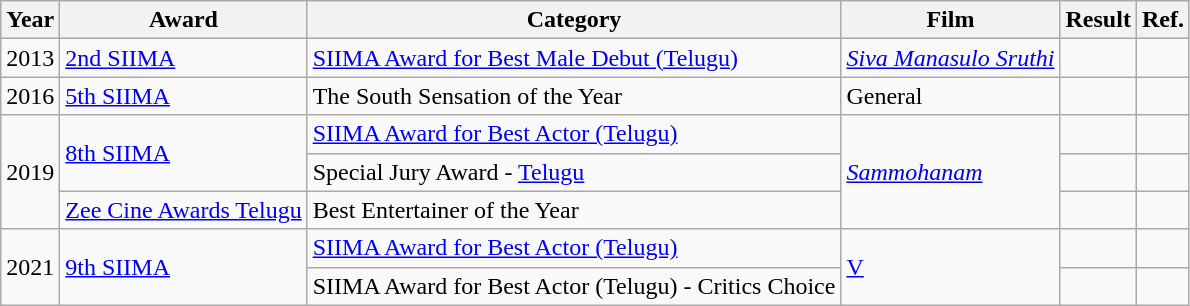<table class="wikitable">
<tr>
<th>Year</th>
<th>Award</th>
<th>Category</th>
<th>Film</th>
<th>Result</th>
<th>Ref.</th>
</tr>
<tr>
<td>2013</td>
<td><a href='#'>2nd SIIMA</a></td>
<td><a href='#'>SIIMA Award for Best Male Debut (Telugu)</a></td>
<td><em><a href='#'>Siva Manasulo Sruthi</a></em></td>
<td></td>
<td></td>
</tr>
<tr>
<td>2016</td>
<td><a href='#'>5th SIIMA</a></td>
<td>The South Sensation of the Year</td>
<td>General</td>
<td></td>
<td></td>
</tr>
<tr>
<td rowspan="3">2019</td>
<td rowspan="2"><a href='#'>8th SIIMA</a></td>
<td><a href='#'>SIIMA Award for Best Actor (Telugu)</a></td>
<td rowspan="3"><em><a href='#'>Sammohanam</a></em></td>
<td></td>
<td></td>
</tr>
<tr>
<td>Special Jury Award - <a href='#'>Telugu</a></td>
<td></td>
<td></td>
</tr>
<tr>
<td><a href='#'>Zee Cine Awards Telugu</a></td>
<td>Best Entertainer of the Year</td>
<td></td>
<td></td>
</tr>
<tr>
<td rowspan="2">2021</td>
<td rowspan="2"><a href='#'>9th SIIMA</a></td>
<td><a href='#'>SIIMA Award for Best Actor (Telugu)</a></td>
<td rowspan="2"><a href='#'>V</a></td>
<td></td>
<td></td>
</tr>
<tr>
<td>SIIMA Award for Best Actor (Telugu) - Critics Choice</td>
<td></td>
<td></td>
</tr>
</table>
